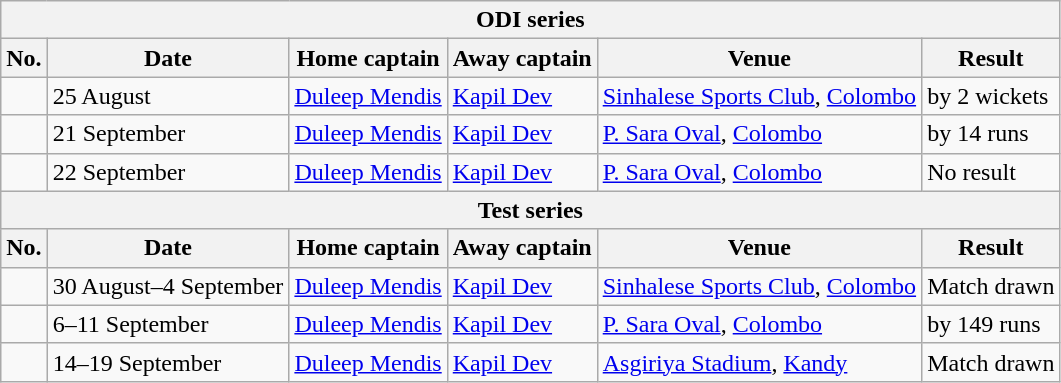<table class="wikitable">
<tr>
<th colspan="9">ODI series</th>
</tr>
<tr>
<th>No.</th>
<th>Date</th>
<th>Home captain</th>
<th>Away captain</th>
<th>Venue</th>
<th>Result</th>
</tr>
<tr>
<td></td>
<td>25 August</td>
<td><a href='#'>Duleep Mendis</a></td>
<td><a href='#'>Kapil Dev</a></td>
<td><a href='#'>Sinhalese Sports Club</a>, <a href='#'>Colombo</a></td>
<td> by 2 wickets</td>
</tr>
<tr>
<td></td>
<td>21 September</td>
<td><a href='#'>Duleep Mendis</a></td>
<td><a href='#'>Kapil Dev</a></td>
<td><a href='#'>P. Sara Oval</a>, <a href='#'>Colombo</a></td>
<td> by 14 runs</td>
</tr>
<tr>
<td></td>
<td>22 September</td>
<td><a href='#'>Duleep Mendis</a></td>
<td><a href='#'>Kapil Dev</a></td>
<td><a href='#'>P. Sara Oval</a>, <a href='#'>Colombo</a></td>
<td>No result</td>
</tr>
<tr>
<th colspan="9">Test series</th>
</tr>
<tr>
<th>No.</th>
<th>Date</th>
<th>Home captain</th>
<th>Away captain</th>
<th>Venue</th>
<th>Result</th>
</tr>
<tr>
<td></td>
<td>30 August–4 September</td>
<td><a href='#'>Duleep Mendis</a></td>
<td><a href='#'>Kapil Dev</a></td>
<td><a href='#'>Sinhalese Sports Club</a>, <a href='#'>Colombo</a></td>
<td>Match drawn</td>
</tr>
<tr>
<td></td>
<td>6–11 September</td>
<td><a href='#'>Duleep Mendis</a></td>
<td><a href='#'>Kapil Dev</a></td>
<td><a href='#'>P. Sara Oval</a>, <a href='#'>Colombo</a></td>
<td> by 149 runs</td>
</tr>
<tr>
<td></td>
<td>14–19 September</td>
<td><a href='#'>Duleep Mendis</a></td>
<td><a href='#'>Kapil Dev</a></td>
<td><a href='#'>Asgiriya Stadium</a>, <a href='#'>Kandy</a></td>
<td>Match drawn</td>
</tr>
</table>
